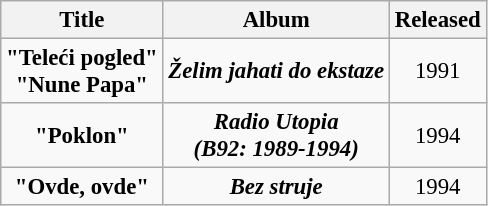<table class="wikitable" style="font-size:95%">
<tr>
<th>Title</th>
<th>Album</th>
<th>Released</th>
</tr>
<tr>
<td style="text-align:center;"><strong>"Teleći pogled"<br>"Nune Papa"</strong></td>
<td style="text-align:center;"><strong><em>Želim jahati do ekstaze</em></strong></td>
<td style="text-align:center;">1991</td>
</tr>
<tr>
<td style="text-align:center;"><strong>"Poklon"</strong></td>
<td style="text-align:center;"><strong><em>Radio Utopia<br>(B92: 1989-1994)</em></strong></td>
<td style="text-align:center;">1994</td>
</tr>
<tr>
<td style="text-align:center;"><strong>"Ovde, ovde"</strong></td>
<td style="text-align:center;"><strong><em>Bez struje</em></strong></td>
<td style="text-align:center;">1994</td>
</tr>
</table>
